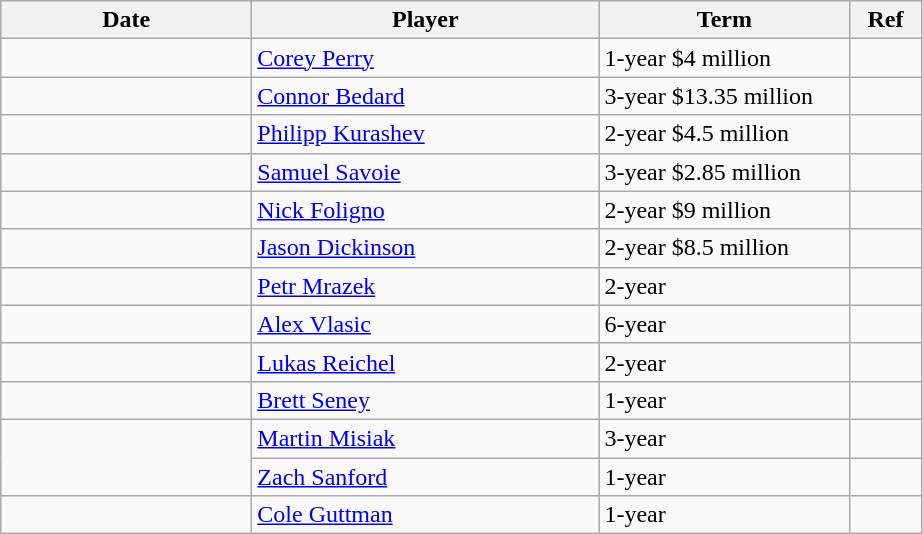<table class="wikitable">
<tr style="background:#dddddd">
<th style="width: 10em;">Date</th>
<th style="width: 14em;">Player</th>
<th style="width: 10em;">Term</th>
<th style="width: 2.5em;">Ref</th>
</tr>
<tr>
<td></td>
<td><a href='#'>Corey Perry</a></td>
<td>1-year $4 million</td>
<td></td>
</tr>
<tr>
<td></td>
<td><a href='#'>Connor Bedard</a></td>
<td>3-year $13.35 million</td>
<td></td>
</tr>
<tr>
<td></td>
<td><a href='#'>Philipp Kurashev</a></td>
<td>2-year $4.5 million</td>
<td></td>
</tr>
<tr>
<td></td>
<td><a href='#'>Samuel Savoie</a></td>
<td>3-year $2.85 million</td>
<td></td>
</tr>
<tr>
<td></td>
<td><a href='#'>Nick Foligno</a></td>
<td>2-year $9 million</td>
<td></td>
</tr>
<tr>
<td></td>
<td><a href='#'>Jason Dickinson</a></td>
<td>2-year $8.5 million</td>
<td></td>
</tr>
<tr>
<td></td>
<td><a href='#'>Petr Mrazek</a></td>
<td>2-year</td>
<td></td>
</tr>
<tr>
<td></td>
<td><a href='#'>Alex Vlasic</a></td>
<td>6-year</td>
<td></td>
</tr>
<tr>
<td></td>
<td><a href='#'>Lukas Reichel</a></td>
<td>2-year</td>
<td></td>
</tr>
<tr>
<td></td>
<td><a href='#'>Brett Seney</a></td>
<td>1-year</td>
<td></td>
</tr>
<tr>
<td rowspan=2></td>
<td><a href='#'>Martin Misiak</a></td>
<td>3-year</td>
<td></td>
</tr>
<tr>
<td><a href='#'>Zach Sanford</a></td>
<td>1-year</td>
<td></td>
</tr>
<tr>
<td></td>
<td><a href='#'>Cole Guttman</a></td>
<td>1-year</td>
<td></td>
</tr>
</table>
